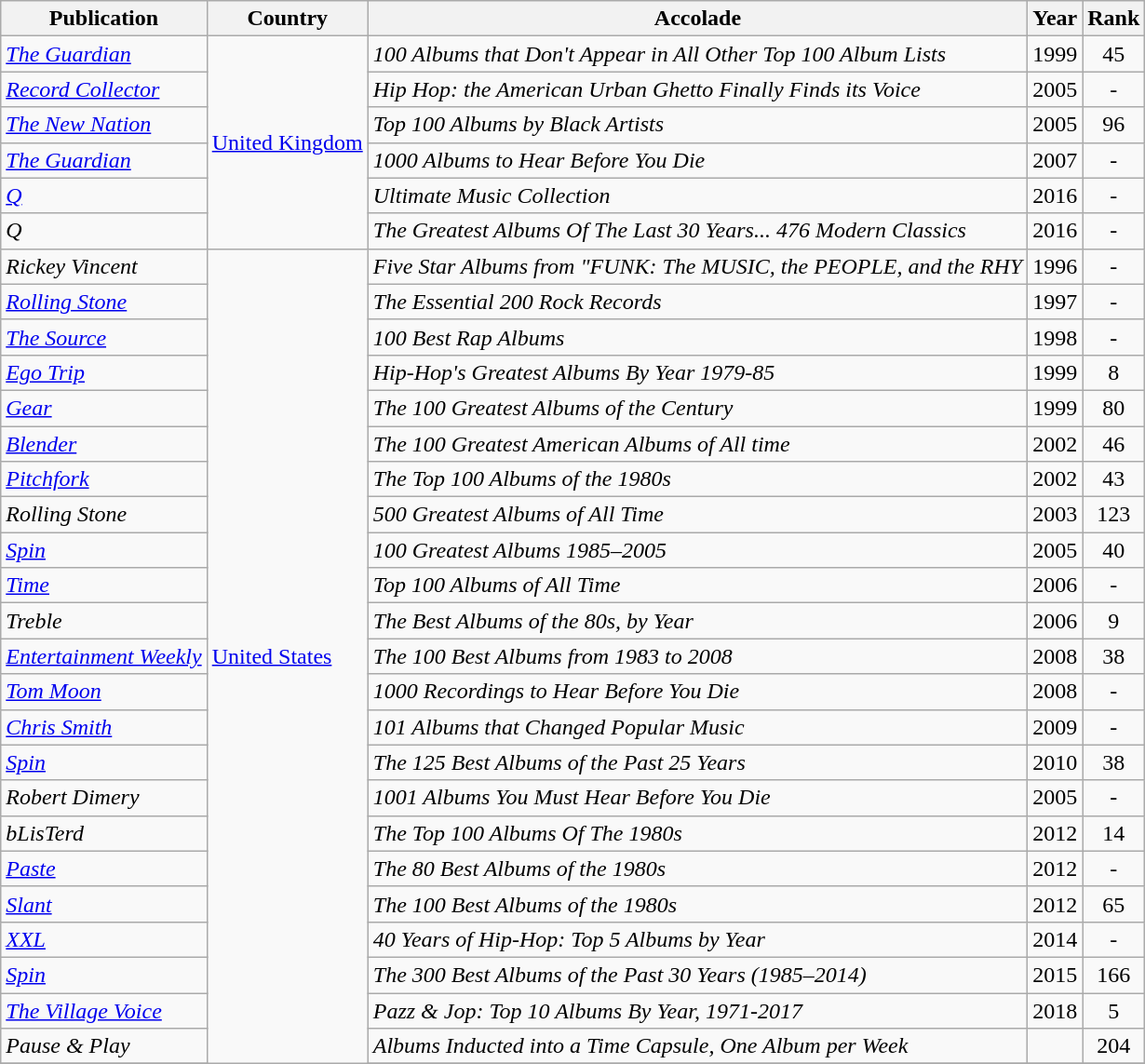<table class="wikitable">
<tr>
<th>Publication</th>
<th>Country</th>
<th>Accolade</th>
<th>Year</th>
<th>Rank</th>
</tr>
<tr>
<td><em><a href='#'>The Guardian</a></em></td>
<td rowspan=6><a href='#'>United Kingdom</a></td>
<td><em>100 Albums that Don't Appear in All Other Top 100 Album Lists</em></td>
<td>1999</td>
<td style="text-align:center;">45</td>
</tr>
<tr>
<td><em><a href='#'>Record Collector</a></em></td>
<td><em>Hip Hop: the American Urban Ghetto Finally Finds its Voice</em></td>
<td>2005</td>
<td style="text-align:center;">-</td>
</tr>
<tr>
<td><em><a href='#'>The New Nation</a></em></td>
<td><em>Top 100 Albums by Black Artists</em></td>
<td>2005</td>
<td style="text-align:center;">96</td>
</tr>
<tr>
<td><em><a href='#'>The Guardian</a></em></td>
<td><em>1000 Albums to Hear Before You Die</em></td>
<td>2007</td>
<td style="text-align:center;">-</td>
</tr>
<tr>
<td><em><a href='#'>Q</a></em></td>
<td><em>Ultimate Music Collection</em></td>
<td>2016</td>
<td style="text-align:center;">-</td>
</tr>
<tr>
<td><em>Q</em></td>
<td><em>The Greatest Albums Of The Last 30 Years... 476 Modern Classics</em></td>
<td>2016</td>
<td style="text-align:center;">-</td>
</tr>
<tr>
<td><em>Rickey Vincent</em></td>
<td rowspan=30><a href='#'>United States</a></td>
<td><em>Five Star Albums from "FUNK: The MUSIC, the PEOPLE, and the RHY</em></td>
<td>1996</td>
<td style="text-align:center;">-</td>
</tr>
<tr>
<td><em><a href='#'>Rolling Stone</a></em></td>
<td><em>The Essential 200 Rock Records</em></td>
<td>1997</td>
<td style="text-align:center;">-</td>
</tr>
<tr>
<td><em><a href='#'>The Source</a></em></td>
<td><em>100 Best Rap Albums</em></td>
<td>1998</td>
<td style="text-align:center;">-</td>
</tr>
<tr>
<td><em><a href='#'>Ego Trip</a></em></td>
<td><em>Hip-Hop's Greatest Albums By Year 1979-85</em></td>
<td>1999</td>
<td style="text-align:center;">8</td>
</tr>
<tr>
<td><em><a href='#'>Gear</a></em></td>
<td><em>The 100 Greatest Albums of the Century</em></td>
<td>1999</td>
<td style="text-align:center;">80</td>
</tr>
<tr>
<td><em><a href='#'>Blender</a></em></td>
<td><em>The 100 Greatest American Albums of All time</em></td>
<td>2002</td>
<td style="text-align:center;">46</td>
</tr>
<tr>
<td><em><a href='#'>Pitchfork</a></em></td>
<td><em>The Top 100 Albums of the 1980s</em></td>
<td>2002</td>
<td style="text-align:center;">43</td>
</tr>
<tr>
<td><em>Rolling Stone</em></td>
<td><em>500 Greatest Albums of All Time</em></td>
<td>2003</td>
<td style="text-align:center;">123</td>
</tr>
<tr>
<td><em><a href='#'>Spin</a></em></td>
<td><em>100 Greatest Albums 1985–2005</em></td>
<td>2005</td>
<td style="text-align:center;">40</td>
</tr>
<tr>
<td><em><a href='#'>Time</a></em></td>
<td><em>Top 100 Albums of All Time</em></td>
<td>2006</td>
<td style="text-align:center;">-</td>
</tr>
<tr>
<td><em>Treble</em></td>
<td><em>The Best Albums of the 80s, by Year</em></td>
<td>2006</td>
<td style="text-align:center;">9</td>
</tr>
<tr>
<td><em><a href='#'>Entertainment Weekly</a></em></td>
<td><em>The 100 Best Albums from 1983 to 2008</em></td>
<td>2008</td>
<td style="text-align:center;">38</td>
</tr>
<tr>
<td><em><a href='#'>Tom Moon</a></em></td>
<td><em>1000 Recordings to Hear Before You Die</em></td>
<td>2008</td>
<td style="text-align:center;">-</td>
</tr>
<tr>
<td><em><a href='#'>Chris Smith</a></em></td>
<td><em>101 Albums that Changed Popular Music</em></td>
<td>2009</td>
<td style="text-align:center;">-</td>
</tr>
<tr>
<td><em><a href='#'>Spin</a></em></td>
<td><em>The 125 Best Albums of the Past 25 Years</em></td>
<td>2010</td>
<td style="text-align:center;">38</td>
</tr>
<tr>
<td><em>Robert Dimery</em></td>
<td><em>1001 Albums You Must Hear Before You Die</em></td>
<td>2005</td>
<td style="text-align:center;">-</td>
</tr>
<tr>
<td><em>bLisTerd</em></td>
<td><em>The Top 100 Albums Of The 1980s</em></td>
<td>2012</td>
<td style="text-align:center;">14</td>
</tr>
<tr>
<td><em><a href='#'>Paste</a></em></td>
<td><em>The 80 Best Albums of the 1980s</em></td>
<td>2012</td>
<td style="text-align:center;">-</td>
</tr>
<tr>
<td><em><a href='#'>Slant</a></em></td>
<td><em>The 100 Best Albums of the 1980s</em></td>
<td>2012</td>
<td style="text-align:center;">65</td>
</tr>
<tr>
<td><em><a href='#'>XXL</a></em></td>
<td><em>40 Years of Hip-Hop: Top 5 Albums by Year</em></td>
<td>2014</td>
<td style="text-align:center;">-</td>
</tr>
<tr>
<td><em><a href='#'>Spin</a></em></td>
<td><em>The 300 Best Albums of the Past 30 Years (1985–2014)</em></td>
<td>2015</td>
<td style="text-align:center;">166</td>
</tr>
<tr>
<td><em><a href='#'>The Village Voice</a></em></td>
<td><em>Pazz & Jop: Top 10 Albums By Year, 1971-2017</em></td>
<td>2018</td>
<td style="text-align:center;">5</td>
</tr>
<tr>
<td><em>Pause & Play</em></td>
<td><em>Albums Inducted into a Time Capsule, One Album per Week</em></td>
<td></td>
<td style="text-align:center;">204</td>
</tr>
<tr>
</tr>
</table>
